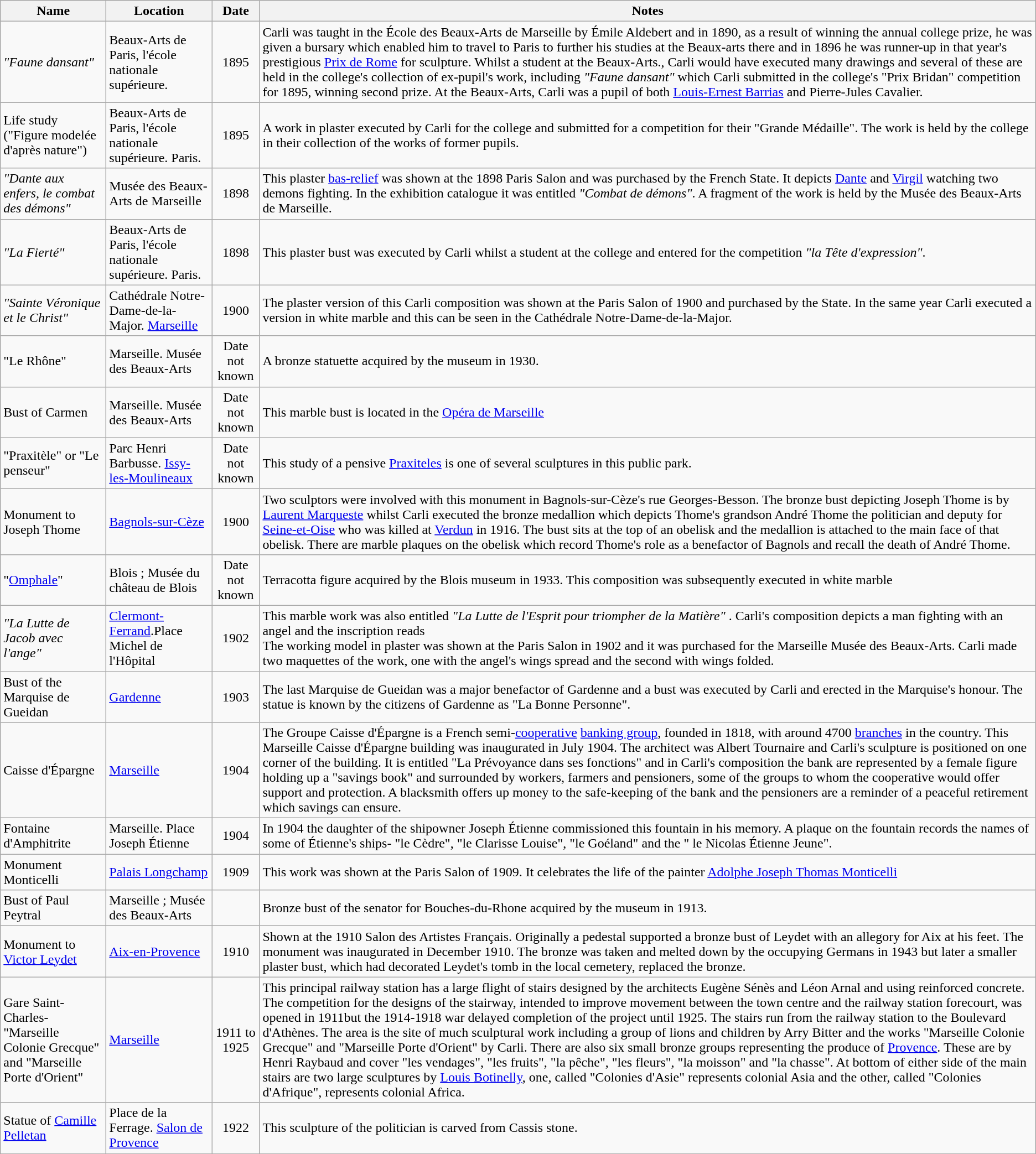<table class="wikitable sortable plainrowheaders">
<tr>
<th style="width:120px">Name</th>
<th style="width:120px">Location</th>
<th style="width:50px">Date</th>
<th class="unsortable">Notes</th>
</tr>
<tr>
<td><em>"Faune dansant"</em></td>
<td>Beaux-Arts de Paris, l'école nationale supérieure.</td>
<td align="center">1895</td>
<td>Carli was taught in the École des Beaux-Arts de Marseille by Émile Aldebert and in 1890, as a result of winning the annual college prize, he was given a bursary which enabled him to travel to Paris to further his studies at the Beaux-arts there and in 1896 he was runner-up in that year's prestigious  <a href='#'>Prix de Rome</a> for sculpture. Whilst a student at the Beaux-Arts., Carli would have executed many drawings and several of these are held in the college's collection of ex-pupil's work, including <em>"Faune dansant"</em> which Carli submitted in the college's "Prix Bridan" competition for 1895, winning second prize. At the Beaux-Arts, Carli was a pupil of both <a href='#'>Louis-Ernest Barrias</a> and Pierre-Jules Cavalier.<br></td>
</tr>
<tr>
<td>Life study  ("Figure modelée d'après nature")</td>
<td>Beaux-Arts de Paris, l'école nationale supérieure. Paris.</td>
<td align="center">1895</td>
<td>A work in plaster executed by Carli for the college and submitted for a competition for their "Grande Médaille".  The work is held by the college in their collection of the works of former pupils.<br></td>
</tr>
<tr>
<td><em>"Dante aux enfers, le combat des démons"</em></td>
<td>Musée des Beaux-Arts de Marseille</td>
<td align="center">1898</td>
<td>This plaster <a href='#'>bas-relief</a> was shown at the 1898 Paris Salon and was purchased by the French State. It depicts <a href='#'>Dante</a> and <a href='#'>Virgil</a> watching two demons fighting.  In the exhibition catalogue it was entitled <em>"Combat de démons"</em>. A fragment of the work is held by the Musée des Beaux-Arts de Marseille.<br>
</td>
</tr>
<tr>
<td><em>"La Fierté"</em></td>
<td>Beaux-Arts de Paris, l'école nationale supérieure. Paris.</td>
<td align="center">1898</td>
<td>This plaster bust was executed by Carli whilst a student at the college and entered for the competition <em>"la Tête d'expression"</em>.<br></td>
</tr>
<tr>
<td><em>"Sainte Véronique et le Christ"</em></td>
<td>Cathédrale Notre-Dame-de-la-Major. <a href='#'>Marseille</a></td>
<td align="center">1900</td>
<td>The plaster version of this Carli composition was shown at the Paris Salon of 1900 and purchased by the State. In the same year Carli executed a version in white marble and this can be seen in the Cathédrale Notre-Dame-de-la-Major.<br></td>
</tr>
<tr>
<td>"Le Rhône"</td>
<td>Marseille. Musée des Beaux-Arts</td>
<td align="center">Date not known</td>
<td>A bronze statuette acquired by the museum in 1930.<br></td>
</tr>
<tr>
<td>Bust of Carmen</td>
<td>Marseille.  Musée des Beaux-Arts</td>
<td align="center">Date not known</td>
<td>This marble bust is located in the <a href='#'>Opéra de Marseille</a><br></td>
</tr>
<tr>
<td>"Praxitèle" or "Le penseur"</td>
<td>Parc Henri Barbusse. <a href='#'>Issy-les-Moulineaux</a></td>
<td align="center">Date not known</td>
<td>This study of a pensive <a href='#'>Praxiteles</a> is one of several sculptures in this public park.<br>
</td>
</tr>
<tr>
<td>Monument to Joseph Thome</td>
<td><a href='#'>Bagnols-sur-Cèze</a></td>
<td align="center">1900</td>
<td>Two sculptors were involved with this monument in Bagnols-sur-Cèze's rue Georges-Besson. The bronze bust depicting Joseph Thome is by <a href='#'>Laurent Marqueste</a> whilst Carli executed the bronze medallion which depicts Thome's grandson André Thome the politician and deputy for <a href='#'>Seine-et-Oise</a>  who was killed at <a href='#'>Verdun</a> in 1916. The bust sits at the top of an obelisk and the medallion is attached to the main face of that obelisk.  There are marble plaques on the obelisk which record Thome's role as a benefactor of Bagnols and recall the death of André Thome.<br></td>
</tr>
<tr>
<td>"<a href='#'>Omphale</a>"</td>
<td>Blois ; Musée du château de Blois</td>
<td align="center">Date not known</td>
<td>Terracotta figure acquired by the Blois museum in 1933. This composition was subsequently executed in white marble<br></td>
</tr>
<tr>
<td><em>"La Lutte de Jacob avec l'ange"</em></td>
<td><a href='#'>Clermont-Ferrand</a>.Place Michel de l'Hôpital</td>
<td align="center">1902</td>
<td>This marble work was also entitled <em>"La Lutte de l'Esprit pour triompher de la Matière"</em> .  Carli's  composition depicts a man fighting with an angel and the inscription reads <br>The working model in plaster was shown at the Paris Salon in 1902 and it was purchased for the Marseille Musée des Beaux-Arts. Carli made two maquettes of the work, one with the angel's wings spread and the second with wings folded.</td>
</tr>
<tr>
<td>Bust of the Marquise de Gueidan</td>
<td><a href='#'>Gardenne</a></td>
<td align="center">1903</td>
<td>The last Marquise de Gueidan was a major benefactor of Gardenne and a bust was executed by Carli and erected in the Marquise's honour. The statue is known by the citizens of Gardenne as "La Bonne Personne".<br>
</td>
</tr>
<tr>
<td>Caisse d'Épargne</td>
<td><a href='#'>Marseille</a></td>
<td align="center">1904</td>
<td>The Groupe Caisse d'Épargne is a French semi-<a href='#'>cooperative</a> <a href='#'>banking group</a>, founded in 1818, with around 4700 <a href='#'>branches</a> in the country.  This Marseille Caisse d'Épargne building was inaugurated in July 1904.  The architect was Albert Tournaire and Carli's sculpture is positioned on one corner of the building. It is entitled "La Prévoyance dans ses fonctions" and in Carli's composition the bank are represented by a female figure holding up a "savings book" and surrounded by workers, farmers and pensioners, some of the groups to whom the cooperative would offer support and protection. A blacksmith offers up money to the safe-keeping of the bank and the pensioners are a reminder of a peaceful retirement which savings can ensure.<br>
</td>
</tr>
<tr>
<td>Fontaine d'Amphitrite</td>
<td>Marseille.  Place Joseph Étienne</td>
<td align="center">1904</td>
<td>In 1904 the daughter of the shipowner Joseph Étienne commissioned this fountain in his memory. A plaque on the fountain records the names of some of Étienne's ships- "le Cèdre", "le Clarisse Louise", "le Goéland" and the " le Nicolas Étienne Jeune".<br></td>
</tr>
<tr>
<td>Monument Monticelli</td>
<td><a href='#'>Palais Longchamp</a></td>
<td align="center">1909</td>
<td>This work was shown at the Paris Salon of 1909. It celebrates the life of the painter <a href='#'>Adolphe Joseph Thomas Monticelli</a><br>
</td>
</tr>
<tr>
<td>Bust of Paul Peytral</td>
<td>Marseille ; Musée des Beaux-Arts</td>
<td align="center"></td>
<td>Bronze bust of the senator for Bouches-du-Rhone acquired by the museum in 1913.<br></td>
</tr>
<tr>
<td>Monument to <a href='#'>Victor Leydet</a></td>
<td><a href='#'>Aix-en-Provence</a></td>
<td align="center">1910</td>
<td>Shown at the 1910 Salon des Artistes Français.  Originally a pedestal supported a bronze bust of Leydet with an allegory for Aix at his feet. The monument was inaugurated in December 1910. The bronze was taken and melted down by the occupying Germans in 1943 but later a smaller plaster bust, which had decorated Leydet's tomb in the local cemetery, replaced the bronze.<br>

</td>
</tr>
<tr>
<td>Gare Saint-Charles- "Marseille Colonie Grecque" and  "Marseille Porte d'Orient"</td>
<td><a href='#'>Marseille</a></td>
<td align="center">1911 to 1925</td>
<td>This principal railway station has a large flight of stairs designed by the architects Eugène Sénès and Léon Arnal and using reinforced concrete. The competition for the designs of the stairway, intended to improve movement between the town centre and the railway station forecourt, was opened in 1911but the 1914-1918 war delayed completion of the project until 1925.  The stairs run from the railway station to the Boulevard d'Athènes.  The area is the site of much sculptural work including a group of lions and children by Arry Bitter and the works  "Marseille Colonie Grecque" and  "Marseille Porte d'Orient" by Carli.  There are also six small bronze groups representing the produce of <a href='#'>Provence</a>.  These are by Henri Raybaud and cover "les vendages", "les fruits", "la pêche", "les fleurs", "la moisson" and  "la chasse".  At bottom of either side of the main stairs are two large sculptures by <a href='#'>Louis Botinelly</a>, one, called "Colonies d'Asie" represents colonial Asia and the other, called "Colonies d'Afrique", represents colonial Africa.<br></td>
</tr>
<tr>
<td>Statue of <a href='#'>Camille Pelletan</a></td>
<td>Place de la Ferrage.  <a href='#'>Salon de Provence</a></td>
<td align="center">1922</td>
<td>This sculpture of the politician is carved from Cassis stone.<br></td>
</tr>
<tr>
</tr>
</table>
